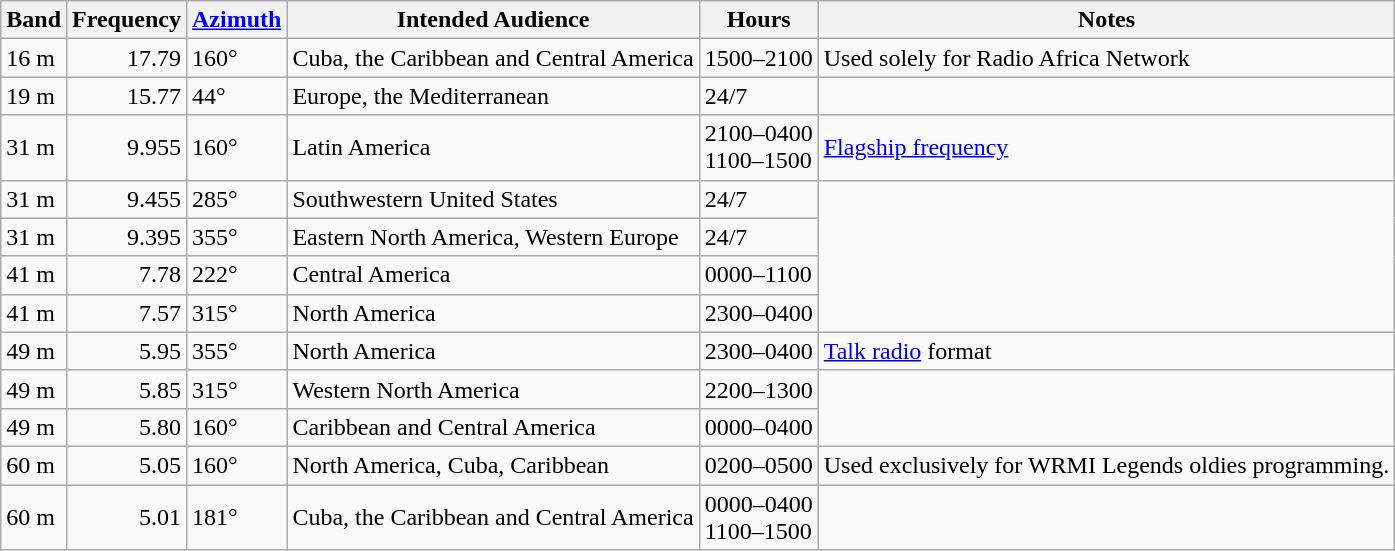<table class="wikitable sortable">
<tr>
<th>Band</th>
<th>Frequency<br><span></span></th>
<th><a href='#'>Azimuth</a></th>
<th>Intended Audience</th>
<th>Hours<br><span></span></th>
<th>Notes</th>
</tr>
<tr>
<td>16 m</td>
<td align=right>17.79</td>
<td>160°</td>
<td>Cuba, the Caribbean and Central America</td>
<td>1500–2100</td>
<td>Used solely for Radio Africa Network</td>
</tr>
<tr>
<td>19 m</td>
<td align=right>15.77</td>
<td>44°</td>
<td>Europe, the Mediterranean</td>
<td>24/7</td>
</tr>
<tr>
<td>31 m</td>
<td align=right>9.955</td>
<td>160°</td>
<td>Latin America</td>
<td>2100–0400<br>1100–1500</td>
<td><a href='#'>Flagship frequency</a></td>
</tr>
<tr>
<td>31 m</td>
<td align=right>9.455</td>
<td>285°</td>
<td>Southwestern United States</td>
<td>24/7</td>
</tr>
<tr>
<td>31 m</td>
<td align=right>9.395</td>
<td>355°</td>
<td>Eastern North America, Western Europe</td>
<td>24/7</td>
</tr>
<tr>
<td>41 m</td>
<td align=right>7.78</td>
<td>222°</td>
<td>Central America</td>
<td>0000–1100</td>
</tr>
<tr>
<td>41 m</td>
<td align=right>7.57</td>
<td>315°</td>
<td>North America</td>
<td>2300–0400</td>
</tr>
<tr>
<td>49 m</td>
<td align=right>5.95</td>
<td>355°</td>
<td>North America</td>
<td>2300–0400</td>
<td><a href='#'>Talk radio</a> format</td>
</tr>
<tr>
<td>49 m</td>
<td align=right>5.85</td>
<td>315°</td>
<td>Western North America</td>
<td>2200–1300</td>
</tr>
<tr>
<td>49 m</td>
<td align=right>5.80</td>
<td>160°</td>
<td>Caribbean and Central America</td>
<td>0000–0400</td>
</tr>
<tr>
<td>60 m</td>
<td align=right>5.05</td>
<td>160°</td>
<td>North America, Cuba, Caribbean</td>
<td>0200–0500</td>
<td>Used exclusively for WRMI Legends oldies programming.</td>
</tr>
<tr>
<td>60 m</td>
<td align=right>5.01</td>
<td>181°</td>
<td>Cuba, the Caribbean and Central America</td>
<td>0000–0400<br>1100–1500</td>
</tr>
</table>
